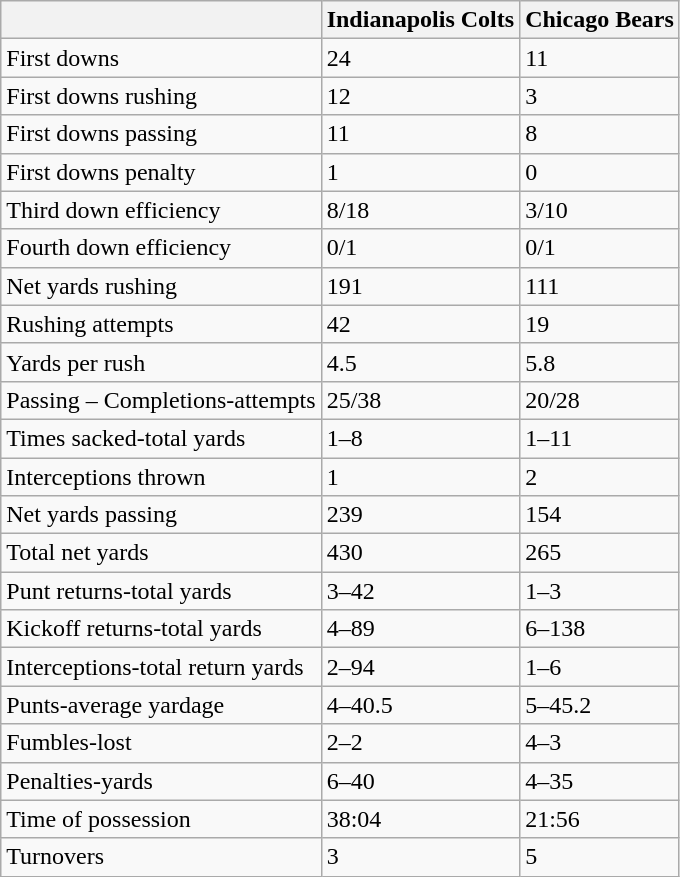<table class="wikitable">
<tr>
<th></th>
<th><strong>Indianapolis Colts</strong></th>
<th><strong>Chicago Bears</strong></th>
</tr>
<tr>
<td>First downs</td>
<td>24</td>
<td>11</td>
</tr>
<tr>
<td>First downs rushing</td>
<td>12</td>
<td>3</td>
</tr>
<tr>
<td>First downs passing</td>
<td>11</td>
<td>8</td>
</tr>
<tr>
<td>First downs penalty</td>
<td>1</td>
<td>0</td>
</tr>
<tr>
<td>Third down efficiency</td>
<td>8/18</td>
<td>3/10</td>
</tr>
<tr>
<td>Fourth down efficiency</td>
<td>0/1</td>
<td>0/1</td>
</tr>
<tr>
<td>Net yards rushing</td>
<td>191</td>
<td>111</td>
</tr>
<tr>
<td>Rushing attempts</td>
<td>42</td>
<td>19</td>
</tr>
<tr>
<td>Yards per rush</td>
<td>4.5</td>
<td>5.8</td>
</tr>
<tr>
<td>Passing – Completions-attempts</td>
<td>25/38</td>
<td>20/28</td>
</tr>
<tr>
<td>Times sacked-total yards</td>
<td>1–8</td>
<td>1–11</td>
</tr>
<tr>
<td>Interceptions thrown</td>
<td>1</td>
<td>2</td>
</tr>
<tr>
<td>Net yards passing</td>
<td>239</td>
<td>154</td>
</tr>
<tr>
<td>Total net yards</td>
<td>430</td>
<td>265</td>
</tr>
<tr>
<td>Punt returns-total yards</td>
<td>3–42</td>
<td>1–3</td>
</tr>
<tr>
<td>Kickoff returns-total yards</td>
<td>4–89</td>
<td>6–138</td>
</tr>
<tr>
<td>Interceptions-total return yards</td>
<td>2–94</td>
<td>1–6</td>
</tr>
<tr>
<td>Punts-average yardage</td>
<td>4–40.5</td>
<td>5–45.2</td>
</tr>
<tr>
<td>Fumbles-lost</td>
<td>2–2</td>
<td>4–3</td>
</tr>
<tr>
<td>Penalties-yards</td>
<td>6–40</td>
<td>4–35</td>
</tr>
<tr>
<td>Time of possession</td>
<td>38:04</td>
<td>21:56</td>
</tr>
<tr>
<td>Turnovers</td>
<td>3</td>
<td>5</td>
</tr>
</table>
